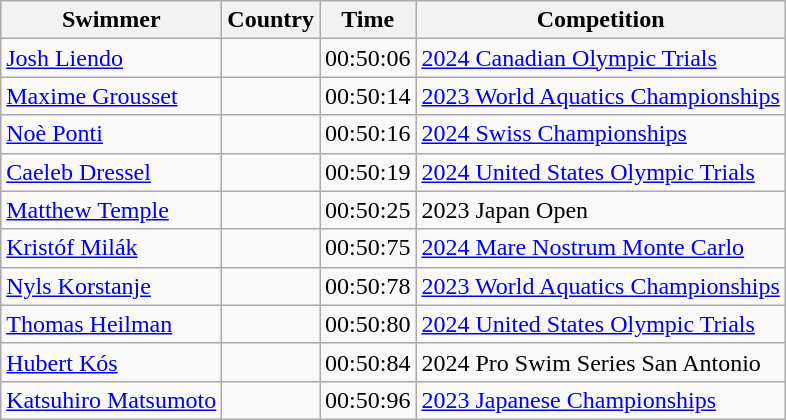<table class="wikitable sortable mw-collapsible">
<tr>
<th scope="col">Swimmer</th>
<th scope="col">Country</th>
<th scope="col">Time</th>
<th scope="col">Competition</th>
</tr>
<tr>
<td><a href='#'>Josh Liendo</a></td>
<td></td>
<td>00:50:06</td>
<td><a href='#'>2024 Canadian Olympic Trials</a></td>
</tr>
<tr>
<td><a href='#'>Maxime Grousset</a></td>
<td></td>
<td>00:50:14</td>
<td><a href='#'>2023 World Aquatics Championships</a></td>
</tr>
<tr>
<td><a href='#'>Noè Ponti</a></td>
<td></td>
<td>00:50:16</td>
<td><a href='#'>2024 Swiss Championships</a></td>
</tr>
<tr>
<td><a href='#'>Caeleb Dressel</a></td>
<td></td>
<td>00:50:19</td>
<td><a href='#'>2024 United States Olympic Trials</a></td>
</tr>
<tr>
<td><a href='#'>Matthew Temple</a></td>
<td></td>
<td>00:50:25</td>
<td>2023 Japan Open</td>
</tr>
<tr>
<td><a href='#'>Kristóf Milák</a></td>
<td></td>
<td>00:50:75</td>
<td><a href='#'>2024 Mare Nostrum Monte Carlo</a></td>
</tr>
<tr>
<td><a href='#'>Nyls Korstanje</a></td>
<td></td>
<td>00:50:78</td>
<td><a href='#'>2023 World Aquatics Championships</a></td>
</tr>
<tr>
<td><a href='#'>Thomas Heilman</a></td>
<td></td>
<td>00:50:80</td>
<td><a href='#'>2024 United States Olympic Trials</a></td>
</tr>
<tr>
<td><a href='#'>Hubert Kós</a></td>
<td></td>
<td>00:50:84</td>
<td>2024 Pro Swim Series San Antonio</td>
</tr>
<tr>
<td><a href='#'>Katsuhiro Matsumoto</a></td>
<td></td>
<td>00:50:96</td>
<td><a href='#'>2023 Japanese Championships</a></td>
</tr>
</table>
